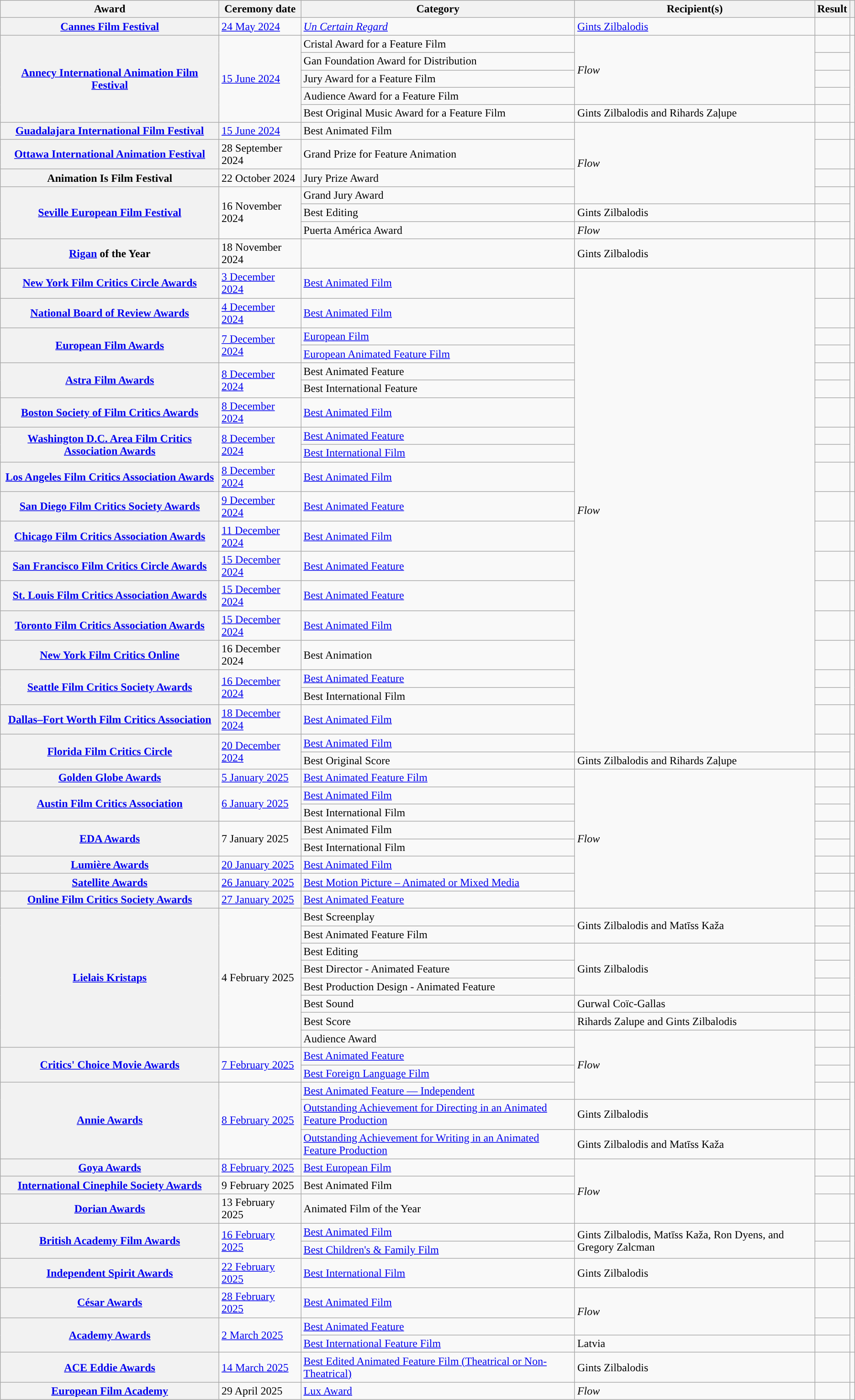<table class="wikitable sortable plainrowheaders">
<tr>
<th scope="col">Award</th>
<th scope="col">Ceremony date</th>
<th scope="col">Category</th>
<th scope="col">Recipient(s)</th>
<th scope="col">Result</th>
<th scope="col" class="unsortable"></th>
</tr>
<tr>
<th scope="row"><a href='#'>Cannes Film Festival</a></th>
<td><a href='#'>24 May 2024</a></td>
<td><em><a href='#'>Un Certain Regard</a></em></td>
<td><a href='#'>Gints Zilbalodis</a></td>
<td></td>
<td align="center"></td>
</tr>
<tr>
<th rowspan="5" scope="row"><a href='#'>Annecy International Animation Film Festival</a></th>
<td rowspan="5"><a href='#'>15 June 2024</a></td>
<td>Cristal Award for a Feature Film</td>
<td rowspan="4"><em>Flow</em></td>
<td></td>
<td rowspan="5" align="center"></td>
</tr>
<tr>
<td>Gan Foundation Award for Distribution</td>
<td></td>
</tr>
<tr>
<td>Jury Award for a Feature Film</td>
<td></td>
</tr>
<tr>
<td>Audience Award for a Feature Film</td>
<td></td>
</tr>
<tr>
<td>Best Original Music Award for a Feature Film</td>
<td>Gints Zilbalodis and Rihards Zaļupe</td>
<td></td>
</tr>
<tr>
<th scope="row"><a href='#'>Guadalajara International Film Festival</a></th>
<td><a href='#'>15 June 2024</a></td>
<td>Best Animated Film</td>
<td rowspan="4"><em>Flow</em></td>
<td></td>
<td align="center"></td>
</tr>
<tr>
<th scope="row"><a href='#'>Ottawa International Animation Festival</a></th>
<td>28 September 2024</td>
<td>Grand Prize for Feature Animation</td>
<td></td>
<td align="center"></td>
</tr>
<tr>
<th scope="row">Animation Is Film Festival</th>
<td>22 October 2024</td>
<td>Jury Prize Award</td>
<td></td>
<td align="center"></td>
</tr>
<tr>
<th rowspan="3" scope="row"><a href='#'>Seville European Film Festival</a></th>
<td rowspan="3">16 November 2024</td>
<td>Grand Jury Award</td>
<td></td>
<td rowspan="3" style="text-align:center;"></td>
</tr>
<tr>
<td>Best Editing</td>
<td>Gints Zilbalodis</td>
<td></td>
</tr>
<tr>
<td>Puerta América Award</td>
<td><em>Flow</em></td>
<td></td>
</tr>
<tr>
<th scope="row"><a href='#'>Rigan</a> of the Year</th>
<td>18 November 2024</td>
<td></td>
<td>Gints Zilbalodis</td>
<td></td>
<td align="center"></td>
</tr>
<tr>
<th scope="row"><a href='#'>New York Film Critics Circle Awards</a></th>
<td><a href='#'>3 December 2024</a></td>
<td><a href='#'>Best Animated Film</a></td>
<td rowspan="20"><em>Flow</em></td>
<td></td>
<td style="text-align:center;"></td>
</tr>
<tr>
<th scope="row"><a href='#'>National Board of Review Awards</a></th>
<td><a href='#'>4 December 2024</a></td>
<td><a href='#'>Best Animated Film</a></td>
<td></td>
<td align="center"></td>
</tr>
<tr>
<th rowspan="2" scope="row"><a href='#'>European Film Awards</a></th>
<td rowspan="2"><a href='#'>7 December 2024</a></td>
<td><a href='#'>European Film</a></td>
<td></td>
<td rowspan="2" style="text-align:center;"></td>
</tr>
<tr>
<td><a href='#'>European Animated Feature Film</a></td>
<td></td>
</tr>
<tr>
<th rowspan="2" scope="row"><a href='#'>Astra Film Awards</a></th>
<td rowspan="2"><a href='#'>8 December 2024</a></td>
<td>Best Animated Feature</td>
<td></td>
<td rowspan="2" style="text-align:center;"></td>
</tr>
<tr>
<td>Best International Feature</td>
<td></td>
</tr>
<tr>
<th scope="row"><a href='#'>Boston Society of Film Critics Awards</a></th>
<td><a href='#'>8 December 2024</a></td>
<td><a href='#'>Best Animated Film</a></td>
<td></td>
<td style="text-align:center;"></td>
</tr>
<tr>
<th rowspan="2" scope="row"><a href='#'>Washington D.C. Area Film Critics Association Awards</a></th>
<td rowspan="2"><a href='#'>8 December 2024</a></td>
<td><a href='#'>Best Animated Feature</a></td>
<td></td>
<td rowspan="2" style="text-align:center;"></td>
</tr>
<tr>
<td><a href='#'>Best International Film</a></td>
<td></td>
</tr>
<tr>
<th scope="row"><a href='#'>Los Angeles Film Critics Association Awards</a></th>
<td><a href='#'>8 December 2024</a></td>
<td><a href='#'>Best Animated Film</a></td>
<td></td>
<td style="text-align:center;"></td>
</tr>
<tr>
<th scope="row"><a href='#'>San Diego Film Critics Society Awards</a></th>
<td><a href='#'>9 December 2024</a></td>
<td><a href='#'>Best Animated Feature</a></td>
<td></td>
<td style="text-align:center;"></td>
</tr>
<tr>
<th scope="row"><a href='#'>Chicago Film Critics Association Awards</a></th>
<td><a href='#'>11 December 2024</a></td>
<td><a href='#'>Best Animated Film</a></td>
<td></td>
<td style="text-align:center;"></td>
</tr>
<tr>
<th scope="row"><a href='#'>San Francisco Film Critics Circle Awards</a></th>
<td><a href='#'>15 December 2024</a></td>
<td><a href='#'>Best Animated Feature</a></td>
<td></td>
<td style="text-align:center;"></td>
</tr>
<tr>
<th scope="row"><a href='#'>St. Louis Film Critics Association Awards</a></th>
<td><a href='#'>15 December 2024</a></td>
<td><a href='#'>Best Animated Feature</a></td>
<td></td>
<td style="text-align:center;"></td>
</tr>
<tr>
<th scope="row"><a href='#'>Toronto Film Critics Association Awards</a></th>
<td><a href='#'>15 December 2024</a></td>
<td><a href='#'>Best Animated Film</a></td>
<td></td>
<td style="text-align:center;"></td>
</tr>
<tr>
<th scope="row"><a href='#'>New York Film Critics Online</a></th>
<td>16 December 2024</td>
<td>Best Animation</td>
<td></td>
<td style="text-align:center;"></td>
</tr>
<tr>
<th rowspan="2" scope="row"><a href='#'>Seattle Film Critics Society Awards</a></th>
<td rowspan="2"><a href='#'>16 December 2024</a></td>
<td><a href='#'>Best Animated Feature</a></td>
<td></td>
<td rowspan="2" style="text-align:center;"></td>
</tr>
<tr>
<td>Best International Film</td>
<td></td>
</tr>
<tr>
<th scope="row"><a href='#'>Dallas–Fort Worth Film Critics Association</a></th>
<td><a href='#'>18 December 2024</a></td>
<td><a href='#'>Best Animated Film</a></td>
<td></td>
<td style="text-align:center;"></td>
</tr>
<tr>
<th rowspan="2" scope="row"><a href='#'>Florida Film Critics Circle</a></th>
<td rowspan="2"><a href='#'>20 December 2024</a></td>
<td><a href='#'>Best Animated Film</a></td>
<td></td>
<td rowspan="2" style="text-align:center;"></td>
</tr>
<tr>
<td>Best Original Score</td>
<td>Gints Zilbalodis and Rihards Zaļupe</td>
<td></td>
</tr>
<tr>
<th scope="row"><a href='#'>Golden Globe Awards</a></th>
<td><a href='#'>5 January 2025</a></td>
<td><a href='#'>Best Animated Feature Film</a></td>
<td rowspan="8"><em>Flow</em></td>
<td></td>
<td style="text-align:center;"></td>
</tr>
<tr>
<th rowspan="2" scope="row"><a href='#'>Austin Film Critics Association</a></th>
<td rowspan="2"><a href='#'>6 January 2025</a></td>
<td><a href='#'>Best Animated Film</a></td>
<td></td>
<td rowspan="2" style="text-align:center;"></td>
</tr>
<tr>
<td>Best International Film</td>
<td></td>
</tr>
<tr>
<th rowspan="2" scope="row"><a href='#'>EDA Awards</a></th>
<td rowspan="2">7 January 2025</td>
<td>Best Animated Film</td>
<td></td>
<td rowspan="2" style="text-align:center;"></td>
</tr>
<tr>
<td>Best International Film</td>
<td></td>
</tr>
<tr>
<th scope="row"><a href='#'>Lumière Awards</a></th>
<td><a href='#'>20 January 2025</a></td>
<td><a href='#'>Best Animated Film</a></td>
<td></td>
<td style="text-align:center;"></td>
</tr>
<tr>
<th scope="row"><a href='#'>Satellite Awards</a></th>
<td><a href='#'>26 January 2025</a></td>
<td><a href='#'>Best Motion Picture – Animated or Mixed Media</a></td>
<td></td>
<td align="center"></td>
</tr>
<tr>
<th scope="row"><a href='#'>Online Film Critics Society Awards</a></th>
<td><a href='#'>27 January 2025</a></td>
<td><a href='#'>Best Animated Feature</a></td>
<td></td>
<td align="center"></td>
</tr>
<tr>
<th rowspan="8" scope="row"><a href='#'>Lielais Kristaps</a></th>
<td rowspan="8">4 February 2025</td>
<td>Best Screenplay</td>
<td rowspan="2">Gints Zilbalodis and Matīss Kaža</td>
<td></td>
<td rowspan="8" style="text-align:center;"></td>
</tr>
<tr>
<td>Best Animated Feature Film</td>
<td></td>
</tr>
<tr>
<td>Best Editing</td>
<td rowspan="3">Gints Zilbalodis</td>
<td></td>
</tr>
<tr>
<td>Best Director - Animated Feature</td>
<td></td>
</tr>
<tr>
<td>Best Production Design - Animated Feature</td>
<td></td>
</tr>
<tr>
<td>Best Sound</td>
<td>Gurwal Coïc-Gallas</td>
<td></td>
</tr>
<tr>
<td>Best Score</td>
<td>Rihards Zalupe and Gints Zilbalodis</td>
<td></td>
</tr>
<tr>
<td>Audience Award</td>
<td rowspan="4"><em>Flow</em></td>
<td></td>
</tr>
<tr>
<th rowspan="2" scope="row"><a href='#'>Critics' Choice Movie Awards</a></th>
<td rowspan="2"><a href='#'>7 February 2025</a></td>
<td><a href='#'>Best Animated Feature</a></td>
<td></td>
<td rowspan="2" style="text-align:center;"></td>
</tr>
<tr>
<td><a href='#'>Best Foreign Language Film</a></td>
<td></td>
</tr>
<tr>
<th rowspan="3" scope="row"><a href='#'>Annie Awards</a></th>
<td rowspan="3"><a href='#'>8 February 2025</a></td>
<td><a href='#'>Best Animated Feature — Independent</a></td>
<td></td>
<td rowspan="3" style="text-align:center;"></td>
</tr>
<tr>
<td><a href='#'>Outstanding Achievement for Directing in an Animated Feature Production</a></td>
<td>Gints Zilbalodis</td>
<td></td>
</tr>
<tr>
<td><a href='#'>Outstanding Achievement for Writing in an Animated Feature Production</a></td>
<td>Gints Zilbalodis and Matīss Kaža</td>
<td></td>
</tr>
<tr>
<th scope="row"><a href='#'>Goya Awards</a></th>
<td><a href='#'>8 February 2025</a></td>
<td><a href='#'>Best European Film</a></td>
<td rowspan="3"><em>Flow</em></td>
<td></td>
<td style="text-align:center;"></td>
</tr>
<tr>
<th scope="row"><a href='#'>International Cinephile Society Awards</a></th>
<td>9 February 2025</td>
<td>Best Animated Film</td>
<td></td>
<td style="text-align:center;"></td>
</tr>
<tr>
<th scope="row"><a href='#'>Dorian Awards</a></th>
<td>13 February 2025</td>
<td>Animated Film of the Year</td>
<td></td>
<td style="text-align:center;"></td>
</tr>
<tr>
<th scope="row" rowspan="2"><a href='#'>British Academy Film Awards</a></th>
<td scope="row" rowspan="2"><a href='#'>16 February 2025</a></td>
<td><a href='#'>Best Animated Film</a></td>
<td rowspan="2">Gints Zilbalodis, Matīss Kaža, Ron Dyens, and Gregory Zalcman</td>
<td></td>
<td rowspan= "2" style="text-align:center;"></td>
</tr>
<tr>
<td><a href='#'>Best Children's & Family Film</a></td>
<td></td>
</tr>
<tr>
<th scope="row"><a href='#'>Independent Spirit Awards</a></th>
<td><a href='#'>22 February 2025</a></td>
<td><a href='#'>Best International Film</a></td>
<td>Gints Zilbalodis</td>
<td></td>
<td style="text-align:center;"></td>
</tr>
<tr>
<th scope="row"><a href='#'>César Awards</a></th>
<td><a href='#'>28 February 2025</a></td>
<td><a href='#'>Best Animated Film</a></td>
<td rowspan="2"><em>Flow</em></td>
<td></td>
<td style="text-align:center;"></td>
</tr>
<tr>
<th scope="row" rowspan="2"><a href='#'>Academy Awards</a></th>
<td scope="row" rowspan="2"><a href='#'>2 March 2025</a></td>
<td><a href='#'>Best Animated Feature</a></td>
<td></td>
<td rowspan="2" style="text-align:center;"></td>
</tr>
<tr>
<td><a href='#'>Best International Feature Film</a></td>
<td>Latvia</td>
<td></td>
</tr>
<tr>
<th scope="row"><a href='#'>ACE Eddie Awards</a></th>
<td><a href='#'>14 March 2025</a></td>
<td><a href='#'>Best Edited Animated Feature Film (Theatrical or Non-Theatrical)</a></td>
<td>Gints Zilbalodis</td>
<td></td>
<td style="text-align:center;"></td>
</tr>
<tr>
<th scope="row"><a href='#'>European Film Academy</a></th>
<td>29 April 2025</td>
<td><a href='#'>Lux Award</a></td>
<td><em>Flow</em></td>
<td></td>
<td style="text-align:center;"></td>
</tr>
</table>
